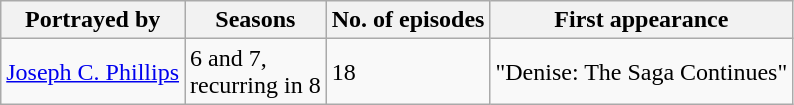<table class="wikitable" style="text-align:justify;">
<tr>
<th>Portrayed by</th>
<th>Seasons</th>
<th>No. of episodes</th>
<th>First appearance</th>
</tr>
<tr>
<td><a href='#'>Joseph C. Phillips</a></td>
<td>6 and 7,<br>recurring in 8</td>
<td>18</td>
<td>"Denise: The Saga Continues"</td>
</tr>
</table>
